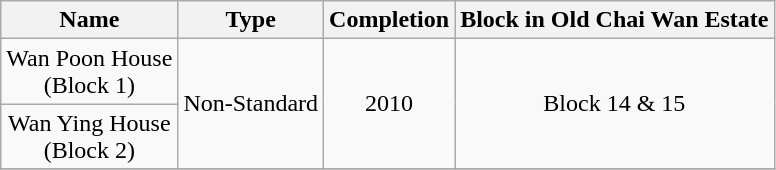<table class="wikitable" style="text-align: center">
<tr>
<th>Name</th>
<th>Type</th>
<th>Completion</th>
<th>Block in Old Chai Wan Estate</th>
</tr>
<tr>
<td>Wan Poon House<br>(Block 1)</td>
<td rowspan="2">Non-Standard</td>
<td rowspan="2">2010</td>
<td rowspan="2">Block 14 & 15</td>
</tr>
<tr>
<td>Wan Ying House<br>(Block 2)</td>
</tr>
<tr>
</tr>
</table>
